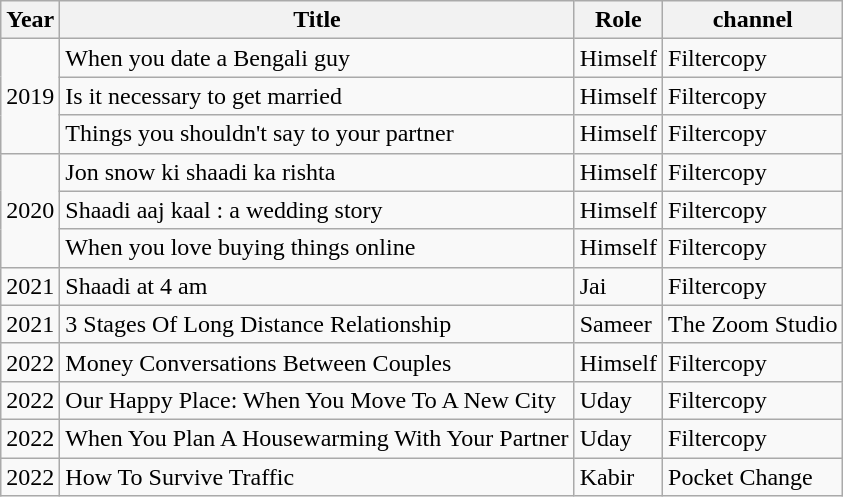<table class="wikitable" style="text-align:left">
<tr>
<th>Year</th>
<th>Title</th>
<th>Role</th>
<th>channel</th>
</tr>
<tr>
<td rowspan="3">2019</td>
<td>When you date a Bengali guy</td>
<td>Himself</td>
<td>Filtercopy</td>
</tr>
<tr>
<td>Is it necessary to get married</td>
<td>Himself</td>
<td>Filtercopy</td>
</tr>
<tr>
<td>Things you shouldn't say to your partner</td>
<td>Himself</td>
<td>Filtercopy</td>
</tr>
<tr>
<td rowspan=3>2020</td>
<td>Jon snow ki shaadi ka rishta</td>
<td>Himself</td>
<td>Filtercopy</td>
</tr>
<tr>
<td>Shaadi aaj kaal : a wedding story</td>
<td>Himself</td>
<td>Filtercopy</td>
</tr>
<tr>
<td>When you love buying things online</td>
<td>Himself</td>
<td>Filtercopy</td>
</tr>
<tr>
<td>2021</td>
<td>Shaadi at 4 am</td>
<td>Jai</td>
<td>Filtercopy</td>
</tr>
<tr>
<td>2021</td>
<td>3 Stages Of Long Distance Relationship</td>
<td>Sameer</td>
<td>The Zoom Studio</td>
</tr>
<tr>
<td>2022</td>
<td>Money Conversations Between Couples</td>
<td>Himself</td>
<td>Filtercopy</td>
</tr>
<tr>
<td>2022</td>
<td>Our Happy Place: When You Move To A New City</td>
<td>Uday</td>
<td>Filtercopy</td>
</tr>
<tr>
<td>2022</td>
<td>When You Plan A Housewarming With Your Partner</td>
<td>Uday</td>
<td>Filtercopy</td>
</tr>
<tr>
<td>2022</td>
<td>How To Survive Traffic</td>
<td>Kabir</td>
<td>Pocket Change</td>
</tr>
</table>
